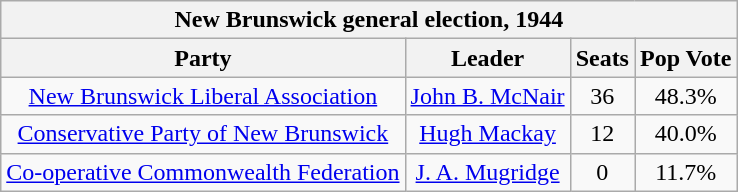<table class="wikitable" style="text-align:center">
<tr>
<th colspan=4>New Brunswick general election, 1944</th>
</tr>
<tr>
<th>Party</th>
<th>Leader</th>
<th>Seats</th>
<th>Pop Vote</th>
</tr>
<tr>
<td><a href='#'>New Brunswick Liberal Association</a></td>
<td><a href='#'>John B. McNair</a></td>
<td>36</td>
<td>48.3%</td>
</tr>
<tr>
<td><a href='#'>Conservative Party of New Brunswick</a></td>
<td><a href='#'>Hugh Mackay</a></td>
<td>12</td>
<td>40.0%</td>
</tr>
<tr>
<td><a href='#'>Co-operative Commonwealth Federation</a></td>
<td><a href='#'>J. A. Mugridge</a></td>
<td>0</td>
<td>11.7%</td>
</tr>
</table>
